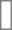<table cellpadding="3" cellspacing="0" border="1" style="background:#ffffff; font-size:69%; border:grey solid 1px; border-collapse:collapse;">
<tr>
<td colspan="2" rowspan="7"><div><br></div></td>
</tr>
</table>
